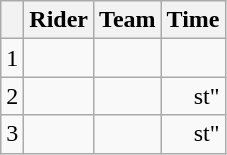<table class="wikitable">
<tr>
<th></th>
<th>Rider</th>
<th>Team</th>
<th>Time</th>
</tr>
<tr>
<td>1</td>
<td> </td>
<td></td>
<td align="right"></td>
</tr>
<tr>
<td>2</td>
<td></td>
<td></td>
<td align="right">st"</td>
</tr>
<tr>
<td>3</td>
<td></td>
<td></td>
<td align="right">st"</td>
</tr>
</table>
